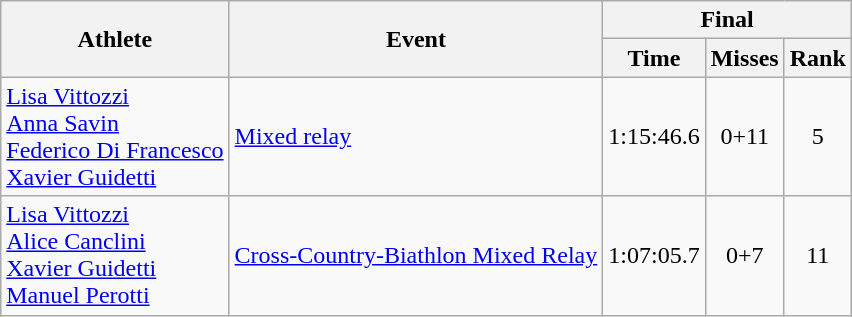<table class="wikitable">
<tr>
<th rowspan="2">Athlete</th>
<th rowspan="2">Event</th>
<th colspan="3">Final</th>
</tr>
<tr>
<th>Time</th>
<th>Misses</th>
<th>Rank</th>
</tr>
<tr>
<td><a href='#'>Lisa Vittozzi</a><br><a href='#'>Anna Savin</a><br><a href='#'>Federico Di Francesco</a><br><a href='#'>Xavier Guidetti</a></td>
<td><a href='#'>Mixed relay</a></td>
<td align="center">1:15:46.6</td>
<td align="center">0+11</td>
<td align="center">5</td>
</tr>
<tr>
<td><a href='#'>Lisa Vittozzi</a><br><a href='#'>Alice Canclini</a><br><a href='#'>Xavier Guidetti</a><br><a href='#'>Manuel Perotti</a></td>
<td><a href='#'>Cross-Country-Biathlon Mixed Relay</a></td>
<td align="center">1:07:05.7</td>
<td align="center">0+7</td>
<td align="center">11</td>
</tr>
</table>
